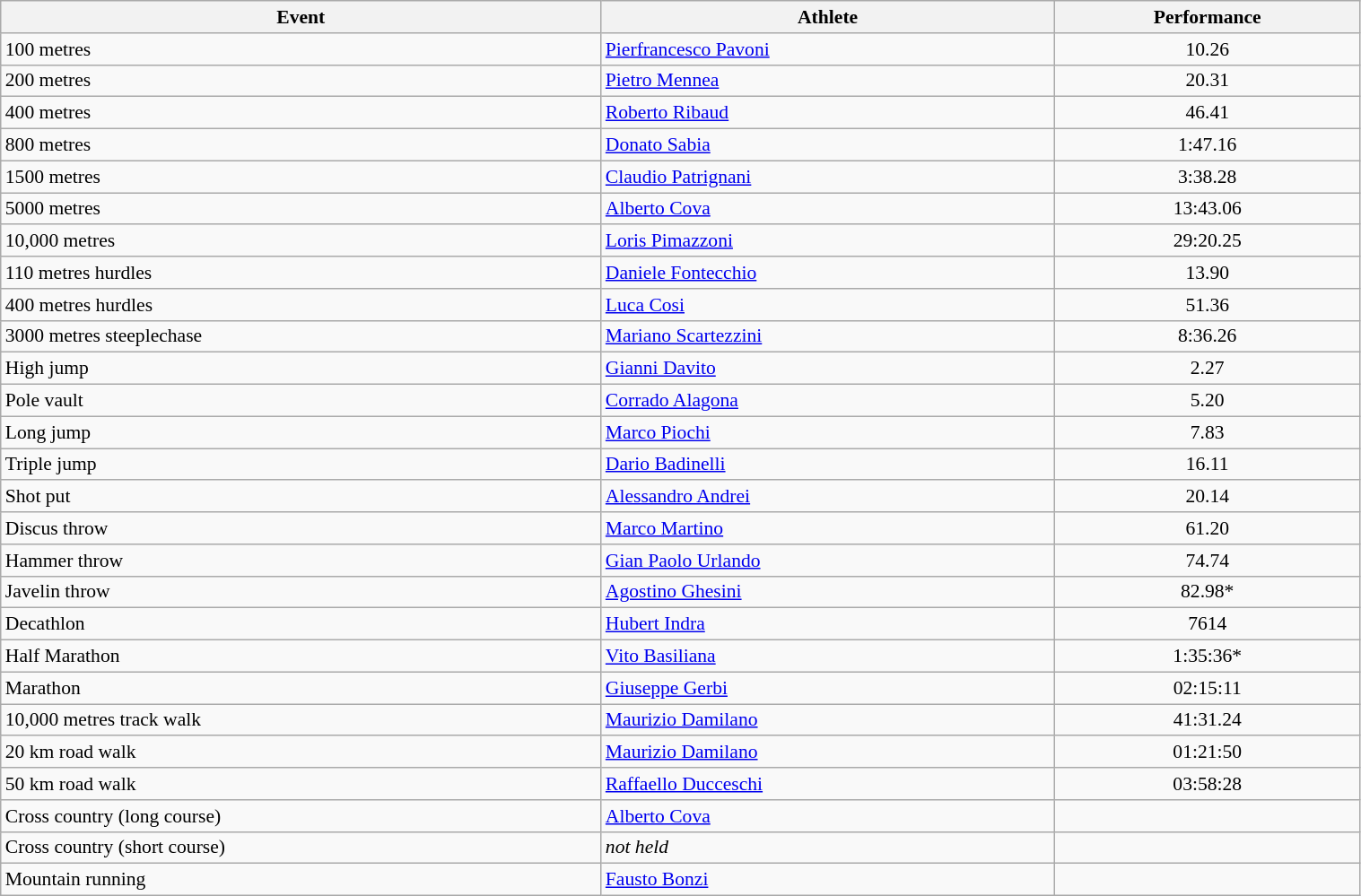<table class="wikitable" width=80% style="font-size:90%; text-align:left;">
<tr>
<th>Event</th>
<th>Athlete</th>
<th>Performance</th>
</tr>
<tr>
<td>100 metres</td>
<td><a href='#'>Pierfrancesco Pavoni</a></td>
<td align=center>10.26</td>
</tr>
<tr>
<td>200 metres</td>
<td><a href='#'>Pietro Mennea</a></td>
<td align=center>20.31</td>
</tr>
<tr>
<td>400 metres</td>
<td><a href='#'>Roberto Ribaud</a></td>
<td align=center>46.41</td>
</tr>
<tr>
<td>800 metres</td>
<td><a href='#'>Donato Sabia</a></td>
<td align=center>1:47.16</td>
</tr>
<tr>
<td>1500 metres</td>
<td><a href='#'>Claudio Patrignani</a></td>
<td align=center>3:38.28</td>
</tr>
<tr>
<td>5000 metres</td>
<td><a href='#'>Alberto Cova</a></td>
<td align=center>13:43.06</td>
</tr>
<tr>
<td>10,000 metres</td>
<td><a href='#'>Loris Pimazzoni</a></td>
<td align=center>29:20.25</td>
</tr>
<tr>
<td>110 metres hurdles</td>
<td><a href='#'>Daniele Fontecchio</a></td>
<td align=center>13.90</td>
</tr>
<tr>
<td>400 metres hurdles</td>
<td><a href='#'>Luca Cosi</a></td>
<td align=center>51.36</td>
</tr>
<tr>
<td>3000 metres steeplechase</td>
<td><a href='#'>Mariano Scartezzini</a></td>
<td align=center>8:36.26</td>
</tr>
<tr>
<td>High jump</td>
<td><a href='#'>Gianni Davito</a></td>
<td align=center>2.27</td>
</tr>
<tr>
<td>Pole vault</td>
<td><a href='#'>Corrado Alagona</a></td>
<td align=center>5.20</td>
</tr>
<tr>
<td>Long jump</td>
<td><a href='#'>Marco Piochi</a></td>
<td align=center>7.83</td>
</tr>
<tr>
<td>Triple jump</td>
<td><a href='#'>Dario Badinelli</a></td>
<td align=center>16.11</td>
</tr>
<tr>
<td>Shot put</td>
<td><a href='#'>Alessandro Andrei</a></td>
<td align=center>20.14</td>
</tr>
<tr>
<td>Discus throw</td>
<td><a href='#'>Marco Martino</a></td>
<td align=center>61.20</td>
</tr>
<tr>
<td>Hammer throw</td>
<td><a href='#'>Gian Paolo Urlando</a></td>
<td align=center>74.74</td>
</tr>
<tr>
<td>Javelin throw</td>
<td><a href='#'>Agostino Ghesini</a></td>
<td align=center>82.98*</td>
</tr>
<tr>
<td>Decathlon</td>
<td><a href='#'>Hubert Indra</a></td>
<td align=center>7614</td>
</tr>
<tr>
<td>Half Marathon</td>
<td><a href='#'>Vito Basiliana</a></td>
<td align=center>1:35:36*</td>
</tr>
<tr>
<td>Marathon</td>
<td><a href='#'>Giuseppe Gerbi</a></td>
<td align=center>02:15:11</td>
</tr>
<tr>
<td>10,000 metres track walk</td>
<td><a href='#'>Maurizio Damilano</a></td>
<td align=center>41:31.24</td>
</tr>
<tr>
<td>20 km road walk</td>
<td><a href='#'>Maurizio Damilano</a></td>
<td align=center>01:21:50</td>
</tr>
<tr>
<td>50 km road walk</td>
<td><a href='#'>Raffaello Ducceschi</a></td>
<td align=center>03:58:28</td>
</tr>
<tr>
<td>Cross country (long course)</td>
<td><a href='#'>Alberto Cova</a></td>
<td align=center></td>
</tr>
<tr>
<td>Cross country (short course)</td>
<td><em>not held</em></td>
<td align=center></td>
</tr>
<tr>
<td>Mountain running</td>
<td><a href='#'>Fausto Bonzi</a></td>
<td align=center></td>
</tr>
</table>
